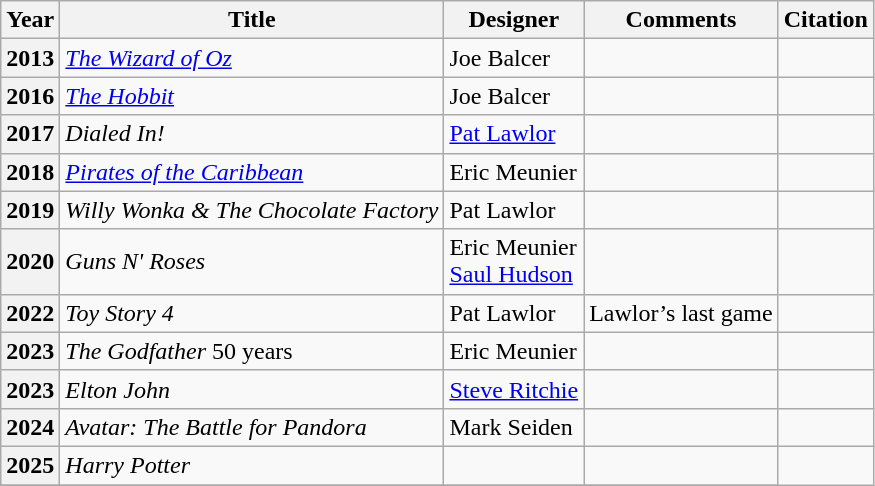<table class="wikitable sortable">
<tr>
<th scope="col">Year</th>
<th scope="col">Title</th>
<th scope="col">Designer</th>
<th scope="col">Comments</th>
<th scope="col">Citation</th>
</tr>
<tr>
<th>2013</th>
<td><em><a href='#'>The Wizard of Oz</a></em></td>
<td>Joe Balcer</td>
<td></td>
<td></td>
</tr>
<tr>
<th rowspan="1">2016</th>
<td><em><a href='#'>The Hobbit</a></em></td>
<td>Joe Balcer</td>
<td></td>
<td></td>
</tr>
<tr>
<th>2017</th>
<td><em>Dialed In!</em></td>
<td><a href='#'>Pat Lawlor</a></td>
<td></td>
<td></td>
</tr>
<tr>
<th>2018</th>
<td><em><a href='#'>Pirates of the Caribbean</a></em></td>
<td>Eric Meunier</td>
<td></td>
<td></td>
</tr>
<tr>
<th>2019</th>
<td><em>Willy Wonka & The Chocolate Factory</em></td>
<td>Pat Lawlor</td>
<td></td>
<td></td>
</tr>
<tr>
<th>2020</th>
<td><em>Guns N' Roses</em></td>
<td>Eric Meunier <br><a href='#'>Saul Hudson</a></td>
<td></td>
<td></td>
</tr>
<tr>
<th>2022</th>
<td><em>Toy Story 4</em></td>
<td>Pat Lawlor</td>
<td>Lawlor’s last game</td>
<td></td>
</tr>
<tr>
<th>2023</th>
<td><em>The Godfather</em> 50 years</td>
<td>Eric Meunier</td>
<td></td>
<td></td>
</tr>
<tr>
<th>2023</th>
<td><em>Elton John</em></td>
<td><a href='#'>Steve Ritchie</a></td>
<td></td>
<td></td>
</tr>
<tr>
<th>2024</th>
<td><em>Avatar: The Battle for Pandora</em></td>
<td>Mark Seiden</td>
<td></td>
<td></td>
</tr>
<tr>
<th>2025</th>
<td><em>Harry Potter</em></td>
<td></td>
<td></td>
</tr>
<tr>
</tr>
</table>
